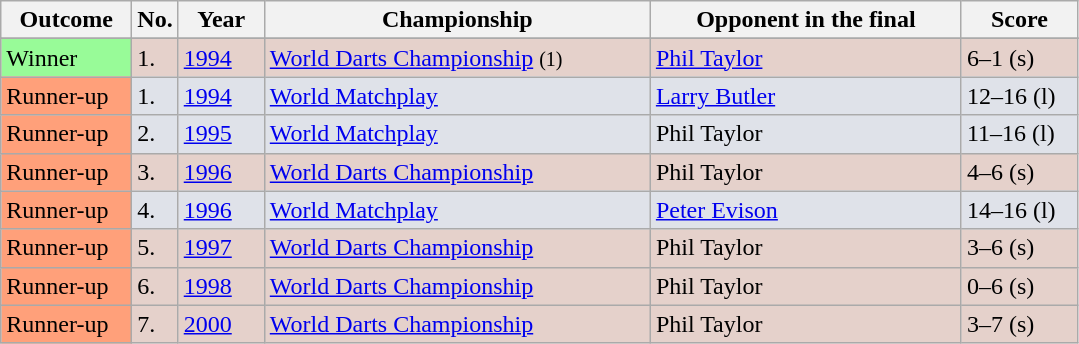<table class="sortable wikitable">
<tr>
<th width="80">Outcome</th>
<th width="20">No.</th>
<th width="50">Year</th>
<th style="width:250px;">Championship</th>
<th style="width:200px;">Opponent in the final</th>
<th width="70">Score</th>
</tr>
<tr>
</tr>
<tr style="background:#e5d1cb;">
<td style="background:#98FB98">Winner</td>
<td>1.</td>
<td><a href='#'>1994</a></td>
<td><a href='#'>World Darts Championship</a> <small>(1)</small></td>
<td> <a href='#'>Phil Taylor</a></td>
<td>6–1 (s)</td>
</tr>
<tr style="background:#dfe2e9;">
<td style="background:#ffa07a;">Runner-up</td>
<td>1.</td>
<td><a href='#'>1994</a></td>
<td><a href='#'>World Matchplay</a></td>
<td> <a href='#'>Larry Butler</a></td>
<td>12–16 (l)</td>
</tr>
<tr style="background:#dfe2e9;">
<td style="background:#ffa07a;">Runner-up</td>
<td>2.</td>
<td><a href='#'>1995</a></td>
<td><a href='#'>World Matchplay</a></td>
<td> Phil Taylor</td>
<td>11–16 (l)</td>
</tr>
<tr style="background:#e5d1cb;">
<td style="background:#ffa07a;">Runner-up</td>
<td>3.</td>
<td><a href='#'>1996</a></td>
<td><a href='#'>World Darts Championship</a></td>
<td> Phil Taylor</td>
<td>4–6 (s)</td>
</tr>
<tr style="background:#dfe2e9;">
<td style="background:#ffa07a;">Runner-up</td>
<td>4.</td>
<td><a href='#'>1996</a></td>
<td><a href='#'>World Matchplay</a></td>
<td> <a href='#'>Peter Evison</a></td>
<td>14–16 (l)</td>
</tr>
<tr style="background:#e5d1cb;">
<td style="background:#ffa07a;">Runner-up</td>
<td>5.</td>
<td><a href='#'>1997</a></td>
<td><a href='#'>World Darts Championship</a></td>
<td> Phil Taylor</td>
<td>3–6 (s)</td>
</tr>
<tr style="background:#e5d1cb;">
<td style="background:#ffa07a;">Runner-up</td>
<td>6.</td>
<td><a href='#'>1998</a></td>
<td><a href='#'>World Darts Championship</a></td>
<td> Phil Taylor</td>
<td>0–6 (s)</td>
</tr>
<tr style="background:#e5d1cb;">
<td style="background:#ffa07a;">Runner-up</td>
<td>7.</td>
<td><a href='#'>2000</a></td>
<td><a href='#'>World Darts Championship</a></td>
<td> Phil Taylor</td>
<td>3–7 (s)</td>
</tr>
</table>
